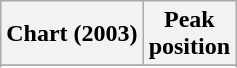<table class="wikitable plainrowheaders">
<tr>
<th scope="col">Chart (2003)</th>
<th scope="col">Peak<br>position</th>
</tr>
<tr>
</tr>
<tr>
</tr>
</table>
